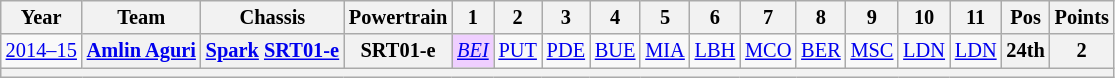<table class="wikitable" style="text-align:center; font-size:85%">
<tr>
<th>Year</th>
<th>Team</th>
<th>Chassis</th>
<th>Powertrain</th>
<th>1</th>
<th>2</th>
<th>3</th>
<th>4</th>
<th>5</th>
<th>6</th>
<th>7</th>
<th>8</th>
<th>9</th>
<th>10</th>
<th>11</th>
<th>Pos</th>
<th>Points</th>
</tr>
<tr>
<td nowrap><a href='#'>2014–15</a></td>
<th nowrap><a href='#'>Amlin Aguri</a></th>
<th nowrap><a href='#'>Spark</a> <a href='#'>SRT01-e</a></th>
<th>SRT01-e</th>
<td style="background:#EFCFFF;"><em><a href='#'>BEI</a></em><br></td>
<td><a href='#'>PUT</a></td>
<td><a href='#'>PDE</a></td>
<td><a href='#'>BUE</a></td>
<td><a href='#'>MIA</a></td>
<td><a href='#'>LBH</a></td>
<td><a href='#'>MCO</a></td>
<td><a href='#'>BER</a></td>
<td><a href='#'>MSC</a></td>
<td><a href='#'>LDN</a></td>
<td><a href='#'>LDN</a></td>
<th>24th</th>
<th>2</th>
</tr>
<tr>
<th colspan="17"></th>
</tr>
</table>
